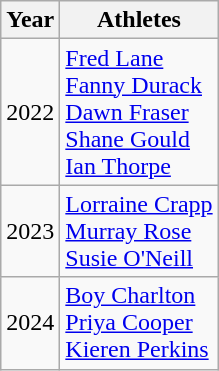<table class="wikitable">
<tr>
<th>Year</th>
<th>Athletes</th>
</tr>
<tr>
<td>2022</td>
<td><a href='#'>Fred Lane</a><br><a href='#'>Fanny Durack</a><br><a href='#'>Dawn Fraser</a><br><a href='#'>Shane Gould</a><br><a href='#'>Ian Thorpe</a></td>
</tr>
<tr>
<td>2023</td>
<td><a href='#'>Lorraine Crapp</a> <br><a href='#'>Murray Rose</a><br><a href='#'>Susie O'Neill</a><br></td>
</tr>
<tr>
<td>2024</td>
<td><a href='#'>Boy Charlton</a><br><a href='#'>Priya Cooper</a><br><a href='#'>Kieren Perkins</a></td>
</tr>
</table>
